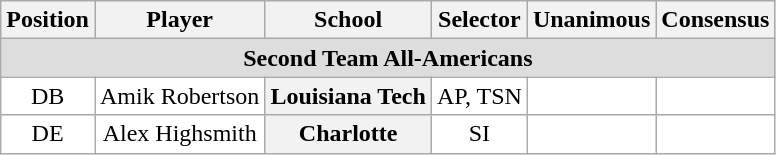<table class="wikitable">
<tr>
<th>Position</th>
<th>Player</th>
<th>School</th>
<th>Selector</th>
<th>Unanimous</th>
<th>Consensus</th>
</tr>
<tr>
<td colspan="6" style="text-align:center; background:#ddd;"><strong>Second Team All-Americans</strong></td>
</tr>
<tr style="text-align:center;">
<td style="background:white">DB</td>
<td style="background:white">Amik Robertson</td>
<th style=>Louisiana Tech</th>
<td style="background:white">AP, TSN</td>
<td style="background:white"></td>
<td style="background:white"></td>
</tr>
<tr style="text-align:center;">
<td style="background:white">DE</td>
<td style="background:white">Alex Highsmith</td>
<th style=>Charlotte</th>
<td style="background:white">SI</td>
<td style="background:white"></td>
<td style="background:white"></td>
</tr>
</table>
